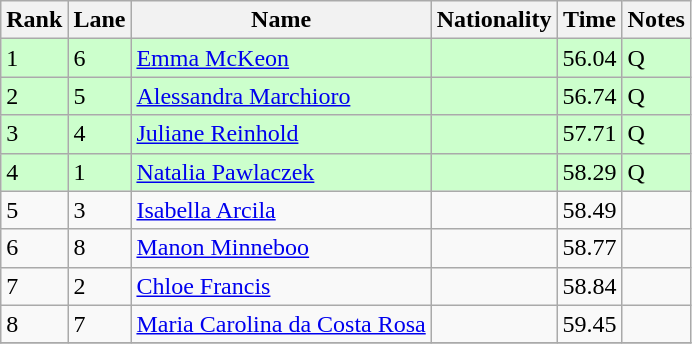<table class="wikitable">
<tr>
<th>Rank</th>
<th>Lane</th>
<th>Name</th>
<th>Nationality</th>
<th>Time</th>
<th>Notes</th>
</tr>
<tr bgcolor=ccffcc>
<td>1</td>
<td>6</td>
<td><a href='#'>Emma McKeon</a></td>
<td></td>
<td>56.04</td>
<td>Q</td>
</tr>
<tr bgcolor=ccffcc>
<td>2</td>
<td>5</td>
<td><a href='#'>Alessandra Marchioro</a></td>
<td></td>
<td>56.74</td>
<td>Q</td>
</tr>
<tr bgcolor=ccffcc>
<td>3</td>
<td>4</td>
<td><a href='#'>Juliane Reinhold</a></td>
<td></td>
<td>57.71</td>
<td>Q</td>
</tr>
<tr bgcolor=ccffcc>
<td>4</td>
<td>1</td>
<td><a href='#'>Natalia Pawlaczek</a></td>
<td></td>
<td>58.29</td>
<td>Q</td>
</tr>
<tr>
<td>5</td>
<td>3</td>
<td><a href='#'>Isabella Arcila</a></td>
<td></td>
<td>58.49</td>
<td></td>
</tr>
<tr>
<td>6</td>
<td>8</td>
<td><a href='#'>Manon Minneboo</a></td>
<td></td>
<td>58.77</td>
<td></td>
</tr>
<tr>
<td>7</td>
<td>2</td>
<td><a href='#'>Chloe Francis</a></td>
<td></td>
<td>58.84</td>
<td></td>
</tr>
<tr>
<td>8</td>
<td>7</td>
<td><a href='#'>Maria Carolina da Costa Rosa</a></td>
<td></td>
<td>59.45</td>
<td></td>
</tr>
<tr>
</tr>
</table>
